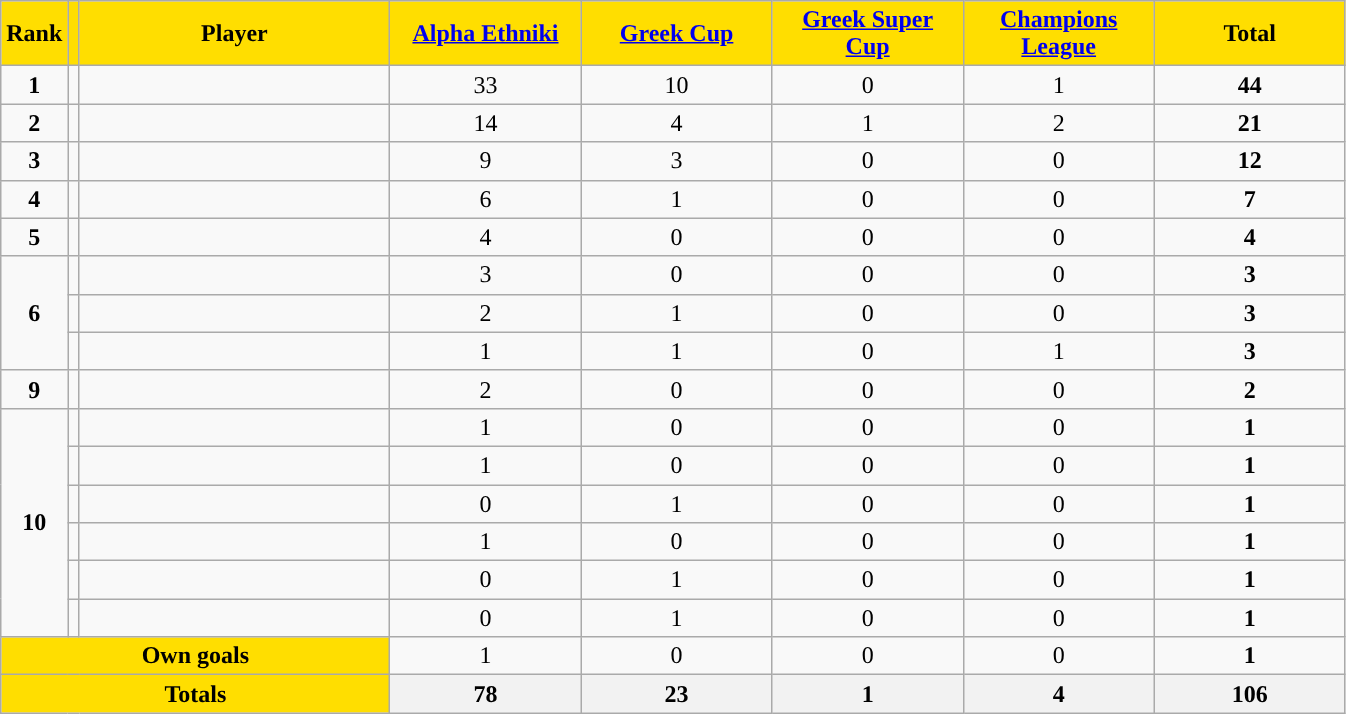<table class="wikitable sortable" style="text-align: center">
<tr>
<th style="background:#FFDE00">Rank</th>
<th style="background:#FFDE00"></th>
<th width=200 style="background:#FFDE00">Player</th>
<th width=120 style="background:#FFDE00"><a href='#'>Alpha Ethniki</a></th>
<th width=120 style="background:#FFDE00"><a href='#'>Greek Cup</a></th>
<th width=120 style="background:#FFDE00"><a href='#'>Greek Super Cup</a></th>
<th width=120 style="background:#FFDE00"><a href='#'>Champions League</a></th>
<th width=120 style="background:#FFDE00">Total</th>
</tr>
<tr>
<td><strong>1</strong></td>
<td></td>
<td align=left></td>
<td>33</td>
<td>10</td>
<td>0</td>
<td>1</td>
<td><strong>44</strong></td>
</tr>
<tr>
<td><strong>2</strong></td>
<td></td>
<td align=left></td>
<td>14</td>
<td>4</td>
<td>1</td>
<td>2</td>
<td><strong>21</strong></td>
</tr>
<tr>
<td><strong>3</strong></td>
<td></td>
<td align=left></td>
<td>9</td>
<td>3</td>
<td>0</td>
<td>0</td>
<td><strong>12</strong></td>
</tr>
<tr>
<td><strong>4</strong></td>
<td></td>
<td align=left></td>
<td>6</td>
<td>1</td>
<td>0</td>
<td>0</td>
<td><strong>7</strong></td>
</tr>
<tr>
<td><strong>5</strong></td>
<td></td>
<td align=left></td>
<td>4</td>
<td>0</td>
<td>0</td>
<td>0</td>
<td><strong>4</strong></td>
</tr>
<tr>
<td rowspan=3><strong>6</strong></td>
<td></td>
<td align=left></td>
<td>3</td>
<td>0</td>
<td>0</td>
<td>0</td>
<td><strong>3</strong></td>
</tr>
<tr>
<td></td>
<td align=left></td>
<td>2</td>
<td>1</td>
<td>0</td>
<td>0</td>
<td><strong>3</strong></td>
</tr>
<tr>
<td></td>
<td align=left></td>
<td>1</td>
<td>1</td>
<td>0</td>
<td>1</td>
<td><strong>3</strong></td>
</tr>
<tr>
<td><strong>9</strong></td>
<td></td>
<td align=left></td>
<td>2</td>
<td>0</td>
<td>0</td>
<td>0</td>
<td><strong>2</strong></td>
</tr>
<tr>
<td rowspan=6><strong>10</strong></td>
<td></td>
<td align=left></td>
<td>1</td>
<td>0</td>
<td>0</td>
<td>0</td>
<td><strong>1</strong></td>
</tr>
<tr>
<td></td>
<td align=left></td>
<td>1</td>
<td>0</td>
<td>0</td>
<td>0</td>
<td><strong>1</strong></td>
</tr>
<tr>
<td></td>
<td align=left></td>
<td>0</td>
<td>1</td>
<td>0</td>
<td>0</td>
<td><strong>1</strong></td>
</tr>
<tr>
<td></td>
<td align=left></td>
<td>1</td>
<td>0</td>
<td>0</td>
<td>0</td>
<td><strong>1</strong></td>
</tr>
<tr>
<td></td>
<td align=left></td>
<td>0</td>
<td>1</td>
<td>0</td>
<td>0</td>
<td><strong>1</strong></td>
</tr>
<tr>
<td></td>
<td align=left></td>
<td>0</td>
<td>1</td>
<td>0</td>
<td>0</td>
<td><strong>1</strong></td>
</tr>
<tr class="sortbottom">
<td colspan=3 style="background:#FFDE00"><strong>Own goals</strong></td>
<td>1</td>
<td>0</td>
<td>0</td>
<td>0</td>
<td><strong>1</strong></td>
</tr>
<tr class="sortbottom">
<th colspan=3 style="background:#FFDE00"><strong>Totals</strong></th>
<th><strong> 78</strong></th>
<th><strong> 23</strong></th>
<th><strong>  1</strong></th>
<th><strong>  4</strong></th>
<th><strong>106</strong></th>
</tr>
</table>
